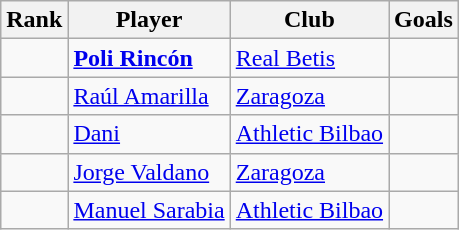<table class="wikitable">
<tr>
<th>Rank</th>
<th>Player</th>
<th>Club</th>
<th>Goals</th>
</tr>
<tr>
<td></td>
<td> <strong><a href='#'>Poli Rincón</a></strong></td>
<td><a href='#'>Real Betis</a></td>
<td></td>
</tr>
<tr>
<td></td>
<td> <a href='#'>Raúl Amarilla</a></td>
<td><a href='#'>Zaragoza</a></td>
<td></td>
</tr>
<tr>
<td></td>
<td> <a href='#'>Dani</a></td>
<td><a href='#'>Athletic Bilbao</a></td>
<td></td>
</tr>
<tr>
<td></td>
<td> <a href='#'>Jorge Valdano</a></td>
<td><a href='#'>Zaragoza</a></td>
<td></td>
</tr>
<tr>
<td></td>
<td> <a href='#'>Manuel Sarabia</a></td>
<td><a href='#'>Athletic Bilbao</a></td>
<td></td>
</tr>
</table>
